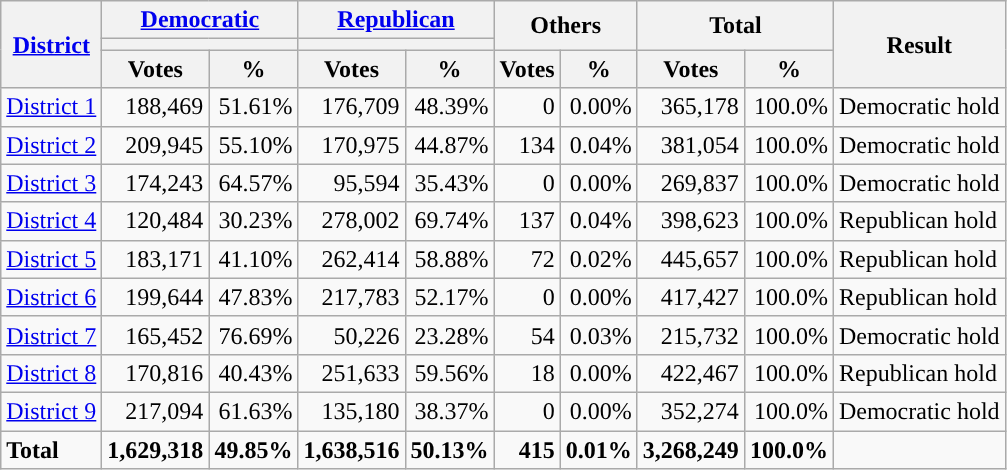<table class="wikitable plainrowheaders sortable" style="font-size:100%; text-align:right;">
<tr>
<th scope=col rowspan=3><a href='#'>District</a></th>
<th scope=col colspan=2><a href='#'>Democratic</a></th>
<th scope=col colspan=2><a href='#'>Republican</a></th>
<th scope=col colspan=2 rowspan=2>Others</th>
<th scope=col colspan=2 rowspan=2>Total</th>
<th scope=col rowspan=3>Result</th>
</tr>
<tr>
<th scope=col colspan=2 style="background:"></th>
<th scope=col colspan=2 style="background:"></th>
</tr>
<tr>
<th scope=col data-sort-type="number">Votes</th>
<th scope=col data-sort-type="number">%</th>
<th scope=col data-sort-type="number">Votes</th>
<th scope=col data-sort-type="number">%</th>
<th scope=col data-sort-type="number">Votes</th>
<th scope=col data-sort-type="number">%</th>
<th scope=col data-sort-type="number">Votes</th>
<th scope=col data-sort-type="number">%</th>
</tr>
<tr>
<td align=left><a href='#'>District 1</a></td>
<td>188,469</td>
<td>51.61%</td>
<td>176,709</td>
<td>48.39%</td>
<td>0</td>
<td>0.00%</td>
<td>365,178</td>
<td>100.0%</td>
<td align=left>Democratic hold</td>
</tr>
<tr>
<td align=left><a href='#'>District 2</a></td>
<td>209,945</td>
<td>55.10%</td>
<td>170,975</td>
<td>44.87%</td>
<td>134</td>
<td>0.04%</td>
<td>381,054</td>
<td>100.0%</td>
<td align=left>Democratic hold</td>
</tr>
<tr>
<td align=left><a href='#'>District 3</a></td>
<td>174,243</td>
<td>64.57%</td>
<td>95,594</td>
<td>35.43%</td>
<td>0</td>
<td>0.00%</td>
<td>269,837</td>
<td>100.0%</td>
<td align=left>Democratic hold</td>
</tr>
<tr>
<td align=left><a href='#'>District 4</a></td>
<td>120,484</td>
<td>30.23%</td>
<td>278,002</td>
<td>69.74%</td>
<td>137</td>
<td>0.04%</td>
<td>398,623</td>
<td>100.0%</td>
<td align=left>Republican hold</td>
</tr>
<tr>
<td align=left><a href='#'>District 5</a></td>
<td>183,171</td>
<td>41.10%</td>
<td>262,414</td>
<td>58.88%</td>
<td>72</td>
<td>0.02%</td>
<td>445,657</td>
<td>100.0%</td>
<td align=left>Republican hold</td>
</tr>
<tr>
<td align=left><a href='#'>District 6</a></td>
<td>199,644</td>
<td>47.83%</td>
<td>217,783</td>
<td>52.17%</td>
<td>0</td>
<td>0.00%</td>
<td>417,427</td>
<td>100.0%</td>
<td align=left>Republican hold</td>
</tr>
<tr>
<td align=left><a href='#'>District 7</a></td>
<td>165,452</td>
<td>76.69%</td>
<td>50,226</td>
<td>23.28%</td>
<td>54</td>
<td>0.03%</td>
<td>215,732</td>
<td>100.0%</td>
<td align=left>Democratic hold</td>
</tr>
<tr>
<td align=left><a href='#'>District 8</a></td>
<td>170,816</td>
<td>40.43%</td>
<td>251,633</td>
<td>59.56%</td>
<td>18</td>
<td>0.00%</td>
<td>422,467</td>
<td>100.0%</td>
<td align=left>Republican hold</td>
</tr>
<tr>
<td align=left><a href='#'>District 9</a></td>
<td>217,094</td>
<td>61.63%</td>
<td>135,180</td>
<td>38.37%</td>
<td>0</td>
<td>0.00%</td>
<td>352,274</td>
<td>100.0%</td>
<td align=left>Democratic hold</td>
</tr>
<tr class="sortbottom" style="font-weight:bold">
<td align=left>Total</td>
<td>1,629,318</td>
<td>49.85%</td>
<td>1,638,516</td>
<td>50.13%</td>
<td>415</td>
<td>0.01%</td>
<td>3,268,249</td>
<td>100.0%</td>
<td></td>
</tr>
</table>
